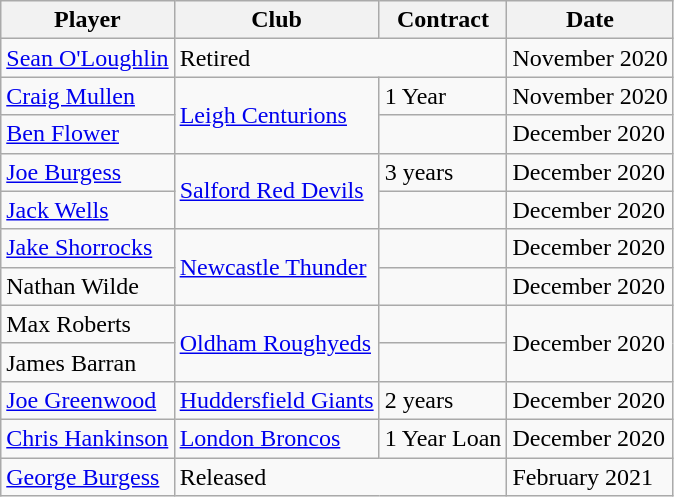<table class="wikitable">
<tr>
<th>Player</th>
<th>Club</th>
<th>Contract</th>
<th>Date</th>
</tr>
<tr>
<td> <a href='#'>Sean O'Loughlin</a></td>
<td colspan="2">Retired</td>
<td>November 2020</td>
</tr>
<tr>
<td> <a href='#'>Craig Mullen</a></td>
<td Rowspan=2> <a href='#'>Leigh Centurions</a></td>
<td>1 Year</td>
<td>November 2020</td>
</tr>
<tr>
<td> <a href='#'>Ben Flower</a></td>
<td></td>
<td>December 2020</td>
</tr>
<tr>
<td> <a href='#'>Joe Burgess</a></td>
<td rowspan=2> <a href='#'>Salford Red Devils</a></td>
<td>3 years</td>
<td>December 2020</td>
</tr>
<tr>
<td> <a href='#'>Jack Wells</a></td>
<td></td>
<td>December 2020</td>
</tr>
<tr>
<td> <a href='#'>Jake Shorrocks</a></td>
<td rowspan=2> <a href='#'>Newcastle Thunder</a></td>
<td></td>
<td>December 2020</td>
</tr>
<tr>
<td> Nathan Wilde</td>
<td></td>
<td>December 2020</td>
</tr>
<tr>
<td> Max Roberts</td>
<td rowspan=2> <a href='#'>Oldham Roughyeds</a></td>
<td></td>
<td rowspan=2>December 2020</td>
</tr>
<tr>
<td> James Barran</td>
<td></td>
</tr>
<tr>
<td> <a href='#'>Joe Greenwood</a></td>
<td> <a href='#'>Huddersfield Giants</a></td>
<td>2 years</td>
<td>December 2020</td>
</tr>
<tr>
<td> <a href='#'>Chris Hankinson</a></td>
<td> <a href='#'>London Broncos</a></td>
<td>1 Year Loan</td>
<td>December 2020</td>
</tr>
<tr>
<td> <a href='#'>George Burgess</a></td>
<td colspan="2">Released</td>
<td>February 2021</td>
</tr>
</table>
